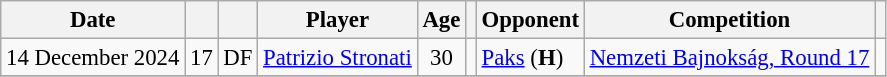<table class="wikitable sortable" style="text-align:center; font-size:95%;">
<tr>
<th>Date</th>
<th></th>
<th></th>
<th>Player</th>
<th>Age</th>
<th></th>
<th>Opponent</th>
<th>Competition</th>
<th class="unsortable"></th>
</tr>
<tr>
<td data-sort-value="1">14 December 2024</td>
<td>17</td>
<td>DF</td>
<td style="text-align:left;" data-sort-value="Stronati"> <a href='#'>Patrizio Stronati</a></td>
<td>30</td>
<td></td>
<td style="text-align:left;"><a href='#'>Paks</a> (<strong>H</strong>)</td>
<td style="text-align:left;"><a href='#'>Nemzeti Bajnokság, Round 17</a></td>
<td></td>
</tr>
<tr>
</tr>
</table>
